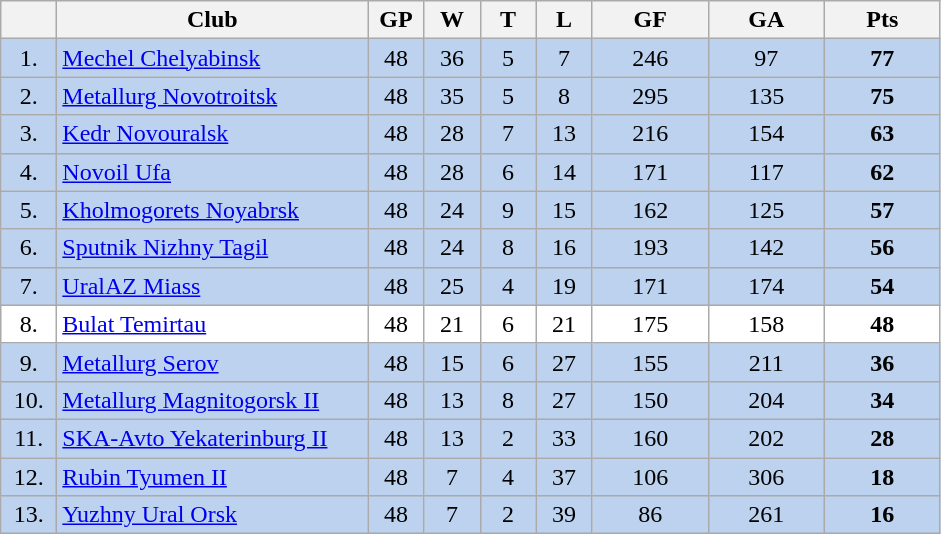<table class="wikitable">
<tr>
<th width="30"></th>
<th width="200">Club</th>
<th width="30">GP</th>
<th width="30">W</th>
<th width="30">T</th>
<th width="30">L</th>
<th width="70">GF</th>
<th width="70">GA</th>
<th width="70">Pts</th>
</tr>
<tr bgcolor="#BCD2EE" align="center">
<td>1.</td>
<td align="left"><a href='#'>Mechel Chelyabinsk</a></td>
<td>48</td>
<td>36</td>
<td>5</td>
<td>7</td>
<td>246</td>
<td>97</td>
<td><strong>77</strong></td>
</tr>
<tr bgcolor="#BCD2EE" align="center">
<td>2.</td>
<td align="left"><a href='#'>Metallurg Novotroitsk</a></td>
<td>48</td>
<td>35</td>
<td>5</td>
<td>8</td>
<td>295</td>
<td>135</td>
<td><strong>75</strong></td>
</tr>
<tr bgcolor="#BCD2EE" align="center">
<td>3.</td>
<td align="left"><a href='#'>Kedr Novouralsk</a></td>
<td>48</td>
<td>28</td>
<td>7</td>
<td>13</td>
<td>216</td>
<td>154</td>
<td><strong>63</strong></td>
</tr>
<tr bgcolor="#BCD2EE" align="center">
<td>4.</td>
<td align="left"><a href='#'>Novoil Ufa</a></td>
<td>48</td>
<td>28</td>
<td>6</td>
<td>14</td>
<td>171</td>
<td>117</td>
<td><strong>62</strong></td>
</tr>
<tr bgcolor="#BCD2EE" align="center">
<td>5.</td>
<td align="left"><a href='#'>Kholmogorets Noyabrsk</a></td>
<td>48</td>
<td>24</td>
<td>9</td>
<td>15</td>
<td>162</td>
<td>125</td>
<td><strong>57</strong></td>
</tr>
<tr bgcolor="#BCD2EE" align="center">
<td>6.</td>
<td align="left"><a href='#'>Sputnik Nizhny Tagil</a></td>
<td>48</td>
<td>24</td>
<td>8</td>
<td>16</td>
<td>193</td>
<td>142</td>
<td><strong>56</strong></td>
</tr>
<tr bgcolor="#BCD2EE" align="center">
<td>7.</td>
<td align="left"><a href='#'>UralAZ Miass</a></td>
<td>48</td>
<td>25</td>
<td>4</td>
<td>19</td>
<td>171</td>
<td>174</td>
<td><strong>54</strong></td>
</tr>
<tr bgcolor="#FFFFFF" align="center">
<td>8.</td>
<td align="left"><a href='#'>Bulat Temirtau</a></td>
<td>48</td>
<td>21</td>
<td>6</td>
<td>21</td>
<td>175</td>
<td>158</td>
<td><strong>48</strong></td>
</tr>
<tr bgcolor="#BCD2EE" align="center">
<td>9.</td>
<td align="left"><a href='#'>Metallurg Serov</a></td>
<td>48</td>
<td>15</td>
<td>6</td>
<td>27</td>
<td>155</td>
<td>211</td>
<td><strong>36</strong></td>
</tr>
<tr bgcolor="#BCD2EE" align="center">
<td>10.</td>
<td align="left"><a href='#'>Metallurg Magnitogorsk II</a></td>
<td>48</td>
<td>13</td>
<td>8</td>
<td>27</td>
<td>150</td>
<td>204</td>
<td><strong>34</strong></td>
</tr>
<tr bgcolor="#BCD2EE" align="center">
<td>11.</td>
<td align="left"><a href='#'>SKA-Avto Yekaterinburg II</a></td>
<td>48</td>
<td>13</td>
<td>2</td>
<td>33</td>
<td>160</td>
<td>202</td>
<td><strong>28</strong></td>
</tr>
<tr bgcolor="#BCD2EE" align="center">
<td>12.</td>
<td align="left"><a href='#'>Rubin Tyumen II</a></td>
<td>48</td>
<td>7</td>
<td>4</td>
<td>37</td>
<td>106</td>
<td>306</td>
<td><strong>18</strong></td>
</tr>
<tr bgcolor="#BCD2EE" align="center">
<td>13.</td>
<td align="left"><a href='#'>Yuzhny Ural Orsk</a></td>
<td>48</td>
<td>7</td>
<td>2</td>
<td>39</td>
<td>86</td>
<td>261</td>
<td><strong>16</strong></td>
</tr>
</table>
